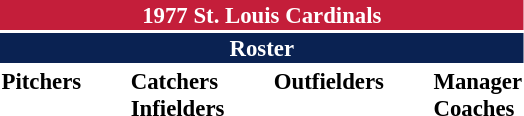<table class="toccolours" style="font-size: 95%;">
<tr>
<th colspan="10" style="background-color: #c41e3a; color: white; text-align: center;">1977 St. Louis Cardinals</th>
</tr>
<tr>
<td colspan="10" style="background-color: #0a2252; color: white; text-align: center;"><strong>Roster</strong></td>
</tr>
<tr>
<td valign="top"><strong>Pitchers</strong><br>













</td>
<td width="25px"></td>
<td valign="top"><strong>Catchers</strong><br>


<strong>Infielders</strong>









</td>
<td width="25px"></td>
<td valign="top"><strong>Outfielders</strong><br>










</td>
<td width="25px"></td>
<td valign="top"><strong>Manager</strong><br>
<strong>Coaches</strong>



</td>
</tr>
</table>
